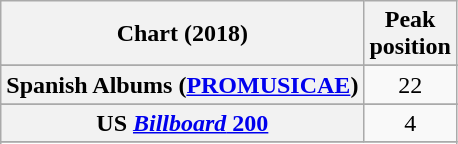<table class="wikitable sortable plainrowheaders" style="text-align:center">
<tr>
<th scope="col">Chart (2018)</th>
<th scope="col">Peak<br> position</th>
</tr>
<tr>
</tr>
<tr>
</tr>
<tr>
</tr>
<tr>
</tr>
<tr>
</tr>
<tr>
</tr>
<tr>
</tr>
<tr>
</tr>
<tr>
</tr>
<tr>
</tr>
<tr>
</tr>
<tr>
</tr>
<tr>
</tr>
<tr>
</tr>
<tr>
</tr>
<tr>
</tr>
<tr>
</tr>
<tr>
</tr>
<tr>
<th scope="row">Spanish Albums (<a href='#'>PROMUSICAE</a>)</th>
<td>22</td>
</tr>
<tr>
</tr>
<tr>
</tr>
<tr>
</tr>
<tr>
</tr>
<tr>
<th scope="row">US <a href='#'><em>Billboard</em> 200</a></th>
<td>4</td>
</tr>
<tr>
</tr>
<tr>
</tr>
<tr>
</tr>
</table>
